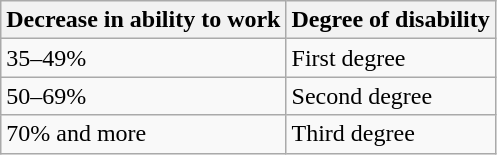<table class="wikitable">
<tr>
<th>Decrease in ability to work</th>
<th>Degree of disability</th>
</tr>
<tr>
<td>35–49%</td>
<td>First degree</td>
</tr>
<tr>
<td>50–69%</td>
<td>Second degree</td>
</tr>
<tr>
<td>70% and more</td>
<td>Third degree</td>
</tr>
</table>
